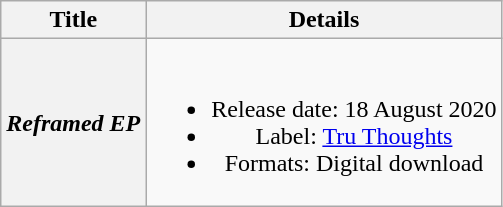<table class="wikitable plainrowheaders" style="text-align:center;">
<tr>
<th scope="col">Title</th>
<th scope="col">Details</th>
</tr>
<tr>
<th scope="row"><em>Reframed EP</em></th>
<td><br><ul><li>Release date: 18 August 2020</li><li>Label: <a href='#'>Tru Thoughts</a></li><li>Formats: Digital download</li></ul></td>
</tr>
</table>
